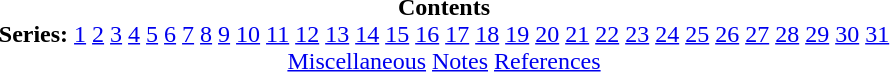<table id="toc"  style="width:90%; margin:0 auto; text-align:center;">
<tr>
<td><strong>Contents</strong><br><strong>Series:</strong> <a href='#'>1</a> <a href='#'>2</a> <a href='#'>3</a> <a href='#'>4</a> <a href='#'>5</a> <a href='#'>6</a> <a href='#'>7</a> <a href='#'>8</a> <a href='#'>9</a> <a href='#'>10</a> <a href='#'>11</a> <a href='#'>12</a> <a href='#'>13</a> <a href='#'>14</a> <a href='#'>15</a> <a href='#'>16</a> <a href='#'>17</a> <a href='#'>18</a> <a href='#'>19</a> <a href='#'>20</a> <a href='#'>21</a> <a href='#'>22</a> <a href='#'>23</a> <a href='#'>24</a> <a href='#'>25</a> <a href='#'>26</a> <a href='#'>27</a> <a href='#'>28</a> <a href='#'>29</a> <a href='#'>30</a> <a href='#'>31</a><br><a href='#'>Miscellaneous</a> <a href='#'>Notes</a> <a href='#'>References</a></td>
</tr>
</table>
